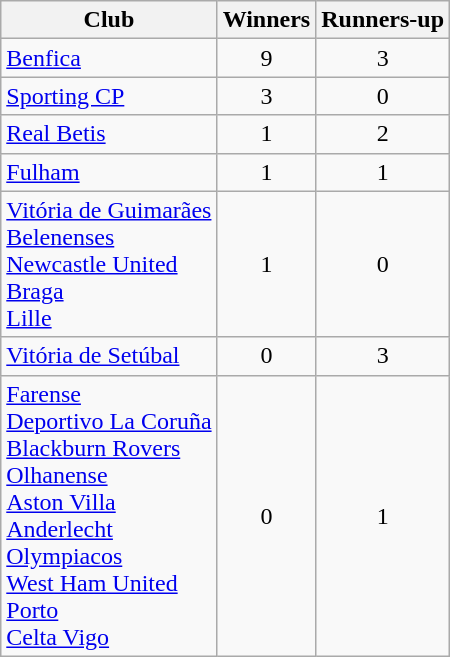<table class="wikitable">
<tr>
<th>Club</th>
<th>Winners</th>
<th>Runners-up</th>
</tr>
<tr>
<td> <a href='#'>Benfica</a></td>
<td align="center">9</td>
<td align="center">3</td>
</tr>
<tr>
<td> <a href='#'>Sporting CP</a></td>
<td align="center">3</td>
<td align="center">0</td>
</tr>
<tr>
<td> <a href='#'>Real Betis</a></td>
<td align="center">1</td>
<td align="center">2</td>
</tr>
<tr>
<td> <a href='#'>Fulham</a></td>
<td align="center">1</td>
<td align="center">1</td>
</tr>
<tr>
<td> <a href='#'>Vitória de Guimarães</a><br> <a href='#'>Belenenses</a><br> <a href='#'>Newcastle United</a><br> <a href='#'>Braga</a><br> <a href='#'>Lille</a></td>
<td align="center">1</td>
<td align="center">0</td>
</tr>
<tr>
<td> <a href='#'>Vitória de Setúbal</a></td>
<td align="center">0</td>
<td align="center">3</td>
</tr>
<tr>
<td> <a href='#'>Farense</a><br> <a href='#'>Deportivo La Coruña</a><br> <a href='#'>Blackburn Rovers</a><br> <a href='#'>Olhanense</a><br> <a href='#'>Aston Villa</a><br> <a href='#'>Anderlecht</a><br> <a href='#'>Olympiacos</a><br> <a href='#'>West Ham United</a><br> <a href='#'>Porto</a><br> <a href='#'>Celta Vigo</a></td>
<td align="center">0</td>
<td align="center">1</td>
</tr>
</table>
